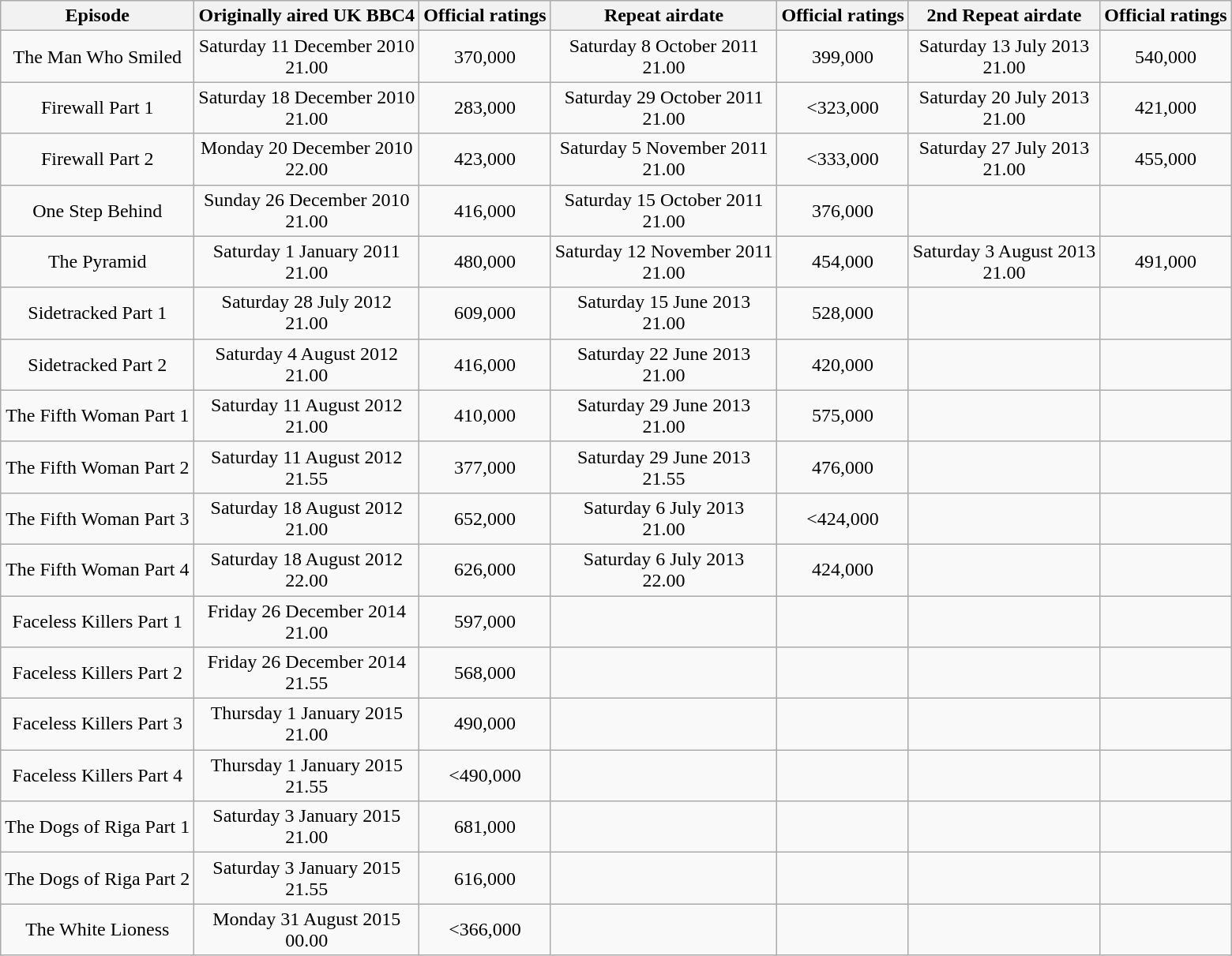<table class="wikitable">
<tr>
<th colspan="1">Episode</th>
<th>Originally aired UK BBC4</th>
<th>Official ratings</th>
<th>Repeat airdate</th>
<th>Official ratings</th>
<th>2nd Repeat airdate</th>
<th>Official ratings</th>
</tr>
<tr>
<td align="center">The Man Who Smiled</td>
<td align="center">Saturday 11 December 2010 <br> 21.00</td>
<td align="center">370,000</td>
<td align="center">Saturday 8 October 2011 <br> 21.00</td>
<td align="center">399,000</td>
<td align="center">Saturday 13 July 2013 <br> 21.00</td>
<td align="center">540,000</td>
</tr>
<tr>
<td align="center">Firewall Part 1</td>
<td align="center">Saturday 18 December 2010 <br> 21.00</td>
<td align="center">283,000</td>
<td align="center">Saturday 29 October 2011 <br> 21.00</td>
<td align="center"><323,000</td>
<td align="center">Saturday 20 July 2013 <br> 21.00</td>
<td align="center">421,000</td>
</tr>
<tr>
<td align="center">Firewall Part 2</td>
<td align="center">Monday 20 December 2010 <br> 22.00</td>
<td align="center">423,000</td>
<td align="center">Saturday 5 November 2011 <br> 21.00</td>
<td align="center"><333,000</td>
<td align="center">Saturday 27 July 2013 <br> 21.00</td>
<td align="center">455,000</td>
</tr>
<tr>
<td align="center">One Step Behind</td>
<td align="center">Sunday 26 December 2010 <br> 21.00</td>
<td align="center">416,000</td>
<td align="center">Saturday 15 October 2011 <br> 21.00</td>
<td align="center">376,000</td>
<td align="center"></td>
<td align="center"></td>
</tr>
<tr>
<td align="center">The Pyramid</td>
<td align="center">Saturday 1 January 2011 <br> 21.00</td>
<td align="center">480,000</td>
<td align="center">Saturday 12 November 2011 <br> 21.00</td>
<td align="center">454,000</td>
<td align="center">Saturday 3 August 2013 <br> 21.00</td>
<td align="center">491,000</td>
</tr>
<tr>
<td align="center">Sidetracked Part 1</td>
<td align="center">Saturday 28 July 2012 <br> 21.00</td>
<td align="center">609,000</td>
<td align="center">Saturday 15 June 2013 <br> 21.00</td>
<td align="center">528,000</td>
<td align="center"></td>
<td align="center"></td>
</tr>
<tr>
<td align="center">Sidetracked Part 2</td>
<td align="center">Saturday 4 August 2012 <br> 21.00</td>
<td align="center">416,000</td>
<td align="center">Saturday 22 June 2013 <br> 21.00</td>
<td align="center">420,000</td>
<td align="center"></td>
<td align="center"></td>
</tr>
<tr>
<td align="center">The Fifth Woman Part 1</td>
<td align="center">Saturday 11 August 2012 <br> 21.00</td>
<td align="center">410,000</td>
<td align="center">Saturday 29 June 2013 <br> 21.00</td>
<td align="center">575,000</td>
<td align="center"></td>
<td align="center"></td>
</tr>
<tr>
<td align="center">The Fifth Woman Part 2</td>
<td align="center">Saturday 11 August 2012 <br> 21.55</td>
<td align="center">377,000</td>
<td align="center">Saturday 29 June 2013 <br> 21.55</td>
<td align="center">476,000</td>
<td align="center"></td>
<td align="center"></td>
</tr>
<tr>
<td align="center">The Fifth Woman Part 3</td>
<td align="center">Saturday 18 August 2012 <br> 21.00</td>
<td align="center">652,000</td>
<td align="center">Saturday 6 July 2013 <br> 21.00</td>
<td align="center"><424,000</td>
<td align="center"></td>
<td align="center"></td>
</tr>
<tr>
<td align="center">The Fifth Woman Part 4</td>
<td align="center">Saturday 18 August 2012 <br> 22.00</td>
<td align="center">626,000</td>
<td align="center">Saturday 6 July 2013 <br> 22.00</td>
<td align="center">424,000</td>
<td align="center"></td>
<td align="center"></td>
</tr>
<tr>
<td align="center">Faceless Killers Part 1</td>
<td align="center">Friday 26 December 2014 <br> 21.00</td>
<td align="center">597,000</td>
<td align="center"></td>
<td align="center"></td>
<td align="center"></td>
<td align="center"></td>
</tr>
<tr>
<td align="center">Faceless Killers Part 2</td>
<td align="center">Friday 26 December 2014 <br> 21.55</td>
<td align="center">568,000</td>
<td align="center"></td>
<td align="center"></td>
<td align="center"></td>
<td align="center"></td>
</tr>
<tr>
<td align="center">Faceless Killers Part 3</td>
<td align="center">Thursday 1 January 2015 <br> 21.00</td>
<td align="center">490,000</td>
<td align="center"></td>
<td align="center"></td>
<td align="center"></td>
<td align="center"></td>
</tr>
<tr>
<td align="center">Faceless Killers Part 4</td>
<td align="center">Thursday 1 January 2015 <br> 21.55</td>
<td align="center"><490,000</td>
<td align="center"></td>
<td align="center"></td>
<td align="center"></td>
<td align="center"></td>
</tr>
<tr>
<td align="center">The Dogs of Riga Part 1</td>
<td align="center">Saturday 3 January 2015 <br> 21.00</td>
<td align="center">681,000</td>
<td align="center"></td>
<td align="center"></td>
<td align="center"></td>
<td align="center"></td>
</tr>
<tr>
<td align="center">The Dogs of Riga Part 2</td>
<td align="center">Saturday 3 January 2015 <br> 21.55</td>
<td align="center">616,000</td>
<td align="center"></td>
<td align="center"></td>
<td align="center"></td>
<td align="center"></td>
</tr>
<tr>
<td align="center">The White Lioness</td>
<td align="center">Monday 31 August 2015 <br> 00.00</td>
<td align="center"><366,000</td>
<td align="center"></td>
<td align="center"></td>
<td align="center"></td>
<td align="center"></td>
</tr>
</table>
